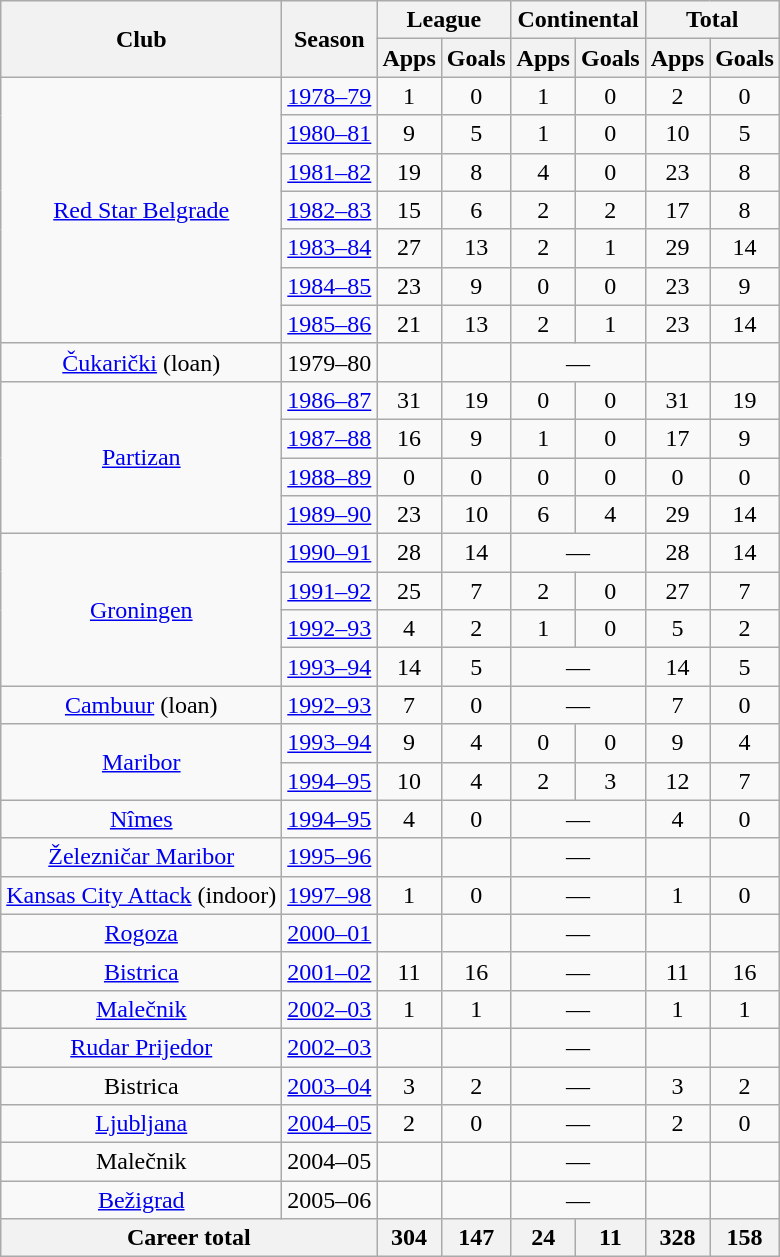<table class="wikitable" style="text-align:center">
<tr>
<th rowspan="2">Club</th>
<th rowspan="2">Season</th>
<th colspan="2">League</th>
<th colspan="2">Continental</th>
<th colspan="2">Total</th>
</tr>
<tr>
<th>Apps</th>
<th>Goals</th>
<th>Apps</th>
<th>Goals</th>
<th>Apps</th>
<th>Goals</th>
</tr>
<tr>
<td rowspan="7"><a href='#'>Red Star Belgrade</a></td>
<td><a href='#'>1978–79</a></td>
<td>1</td>
<td>0</td>
<td>1</td>
<td>0</td>
<td>2</td>
<td>0</td>
</tr>
<tr>
<td><a href='#'>1980–81</a></td>
<td>9</td>
<td>5</td>
<td>1</td>
<td>0</td>
<td>10</td>
<td>5</td>
</tr>
<tr>
<td><a href='#'>1981–82</a></td>
<td>19</td>
<td>8</td>
<td>4</td>
<td>0</td>
<td>23</td>
<td>8</td>
</tr>
<tr>
<td><a href='#'>1982–83</a></td>
<td>15</td>
<td>6</td>
<td>2</td>
<td>2</td>
<td>17</td>
<td>8</td>
</tr>
<tr>
<td><a href='#'>1983–84</a></td>
<td>27</td>
<td>13</td>
<td>2</td>
<td>1</td>
<td>29</td>
<td>14</td>
</tr>
<tr>
<td><a href='#'>1984–85</a></td>
<td>23</td>
<td>9</td>
<td>0</td>
<td>0</td>
<td>23</td>
<td>9</td>
</tr>
<tr>
<td><a href='#'>1985–86</a></td>
<td>21</td>
<td>13</td>
<td>2</td>
<td>1</td>
<td>23</td>
<td>14</td>
</tr>
<tr>
<td><a href='#'>Čukarički</a> (loan)</td>
<td>1979–80</td>
<td></td>
<td></td>
<td colspan="2">—</td>
<td></td>
<td></td>
</tr>
<tr>
<td rowspan="4"><a href='#'>Partizan</a></td>
<td><a href='#'>1986–87</a></td>
<td>31</td>
<td>19</td>
<td>0</td>
<td>0</td>
<td>31</td>
<td>19</td>
</tr>
<tr>
<td><a href='#'>1987–88</a></td>
<td>16</td>
<td>9</td>
<td>1</td>
<td>0</td>
<td>17</td>
<td>9</td>
</tr>
<tr>
<td><a href='#'>1988–89</a></td>
<td>0</td>
<td>0</td>
<td>0</td>
<td>0</td>
<td>0</td>
<td>0</td>
</tr>
<tr>
<td><a href='#'>1989–90</a></td>
<td>23</td>
<td>10</td>
<td>6</td>
<td>4</td>
<td>29</td>
<td>14</td>
</tr>
<tr>
<td rowspan="4"><a href='#'>Groningen</a></td>
<td><a href='#'>1990–91</a></td>
<td>28</td>
<td>14</td>
<td colspan="2">—</td>
<td>28</td>
<td>14</td>
</tr>
<tr>
<td><a href='#'>1991–92</a></td>
<td>25</td>
<td>7</td>
<td>2</td>
<td>0</td>
<td>27</td>
<td>7</td>
</tr>
<tr>
<td><a href='#'>1992–93</a></td>
<td>4</td>
<td>2</td>
<td>1</td>
<td>0</td>
<td>5</td>
<td>2</td>
</tr>
<tr>
<td><a href='#'>1993–94</a></td>
<td>14</td>
<td>5</td>
<td colspan="2">—</td>
<td>14</td>
<td>5</td>
</tr>
<tr>
<td><a href='#'>Cambuur</a> (loan)</td>
<td><a href='#'>1992–93</a></td>
<td>7</td>
<td>0</td>
<td colspan="2">—</td>
<td>7</td>
<td>0</td>
</tr>
<tr>
<td rowspan="2"><a href='#'>Maribor</a></td>
<td><a href='#'>1993–94</a></td>
<td>9</td>
<td>4</td>
<td>0</td>
<td>0</td>
<td>9</td>
<td>4</td>
</tr>
<tr>
<td><a href='#'>1994–95</a></td>
<td>10</td>
<td>4</td>
<td>2</td>
<td>3</td>
<td>12</td>
<td>7</td>
</tr>
<tr>
<td><a href='#'>Nîmes</a></td>
<td><a href='#'>1994–95</a></td>
<td>4</td>
<td>0</td>
<td colspan="2">—</td>
<td>4</td>
<td>0</td>
</tr>
<tr>
<td><a href='#'>Železničar Maribor</a></td>
<td><a href='#'>1995–96</a></td>
<td></td>
<td></td>
<td colspan="2">—</td>
<td></td>
<td></td>
</tr>
<tr>
<td><a href='#'>Kansas City Attack</a> (indoor)</td>
<td><a href='#'>1997–98</a></td>
<td>1</td>
<td>0</td>
<td colspan="2">—</td>
<td>1</td>
<td>0</td>
</tr>
<tr>
<td><a href='#'>Rogoza</a></td>
<td><a href='#'>2000–01</a></td>
<td></td>
<td></td>
<td colspan="2">—</td>
<td></td>
<td></td>
</tr>
<tr>
<td><a href='#'>Bistrica</a></td>
<td><a href='#'>2001–02</a></td>
<td>11</td>
<td>16</td>
<td colspan="2">—</td>
<td>11</td>
<td>16</td>
</tr>
<tr>
<td><a href='#'>Malečnik</a></td>
<td><a href='#'>2002–03</a></td>
<td>1</td>
<td>1</td>
<td colspan="2">—</td>
<td>1</td>
<td>1</td>
</tr>
<tr>
<td><a href='#'>Rudar Prijedor</a></td>
<td><a href='#'>2002–03</a></td>
<td></td>
<td></td>
<td colspan="2">—</td>
<td></td>
<td></td>
</tr>
<tr>
<td>Bistrica</td>
<td><a href='#'>2003–04</a></td>
<td>3</td>
<td>2</td>
<td colspan="2">—</td>
<td>3</td>
<td>2</td>
</tr>
<tr>
<td><a href='#'>Ljubljana</a></td>
<td><a href='#'>2004–05</a></td>
<td>2</td>
<td>0</td>
<td colspan="2">—</td>
<td>2</td>
<td>0</td>
</tr>
<tr>
<td>Malečnik</td>
<td>2004–05</td>
<td></td>
<td></td>
<td colspan="2">—</td>
<td></td>
<td></td>
</tr>
<tr>
<td><a href='#'>Bežigrad</a></td>
<td>2005–06</td>
<td></td>
<td></td>
<td colspan="2">—</td>
<td></td>
<td></td>
</tr>
<tr>
<th colspan="2">Career total</th>
<th>304</th>
<th>147</th>
<th>24</th>
<th>11</th>
<th>328</th>
<th>158</th>
</tr>
</table>
